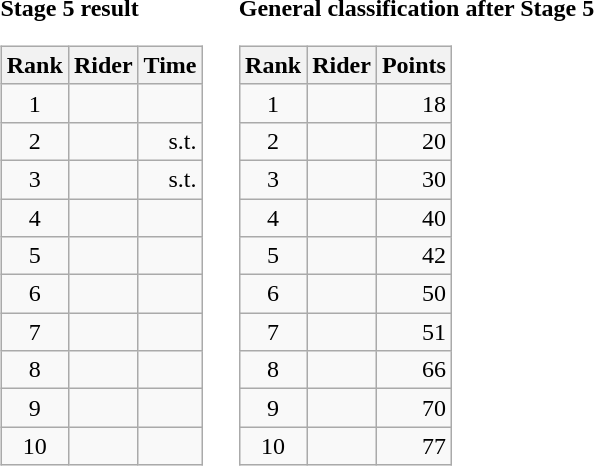<table>
<tr>
<td><strong>Stage 5 result</strong><br><table class="wikitable">
<tr>
<th scope="col">Rank</th>
<th scope="col">Rider</th>
<th scope="col">Time</th>
</tr>
<tr>
<td style="text-align:center;">1</td>
<td></td>
<td style="text-align:right;"></td>
</tr>
<tr>
<td style="text-align:center;">2</td>
<td></td>
<td style="text-align:right;">s.t.</td>
</tr>
<tr>
<td style="text-align:center;">3</td>
<td></td>
<td style="text-align:right;">s.t.</td>
</tr>
<tr>
<td style="text-align:center;">4</td>
<td></td>
<td style="text-align:right;"></td>
</tr>
<tr>
<td style="text-align:center;">5</td>
<td></td>
<td style="text-align:right;"></td>
</tr>
<tr>
<td style="text-align:center;">6</td>
<td></td>
<td style="text-align:right;"></td>
</tr>
<tr>
<td style="text-align:center;">7</td>
<td></td>
<td style="text-align:right;"></td>
</tr>
<tr>
<td style="text-align:center;">8</td>
<td></td>
<td style="text-align:right;"></td>
</tr>
<tr>
<td style="text-align:center;">9</td>
<td></td>
<td style="text-align:right;"></td>
</tr>
<tr>
<td style="text-align:center;">10</td>
<td></td>
<td style="text-align:right;"></td>
</tr>
</table>
</td>
<td></td>
<td><strong>General classification after Stage 5</strong><br><table class="wikitable">
<tr>
<th scope="col">Rank</th>
<th scope="col">Rider</th>
<th scope="col">Points</th>
</tr>
<tr>
<td style="text-align:center;">1</td>
<td></td>
<td style="text-align:right;">18</td>
</tr>
<tr>
<td style="text-align:center;">2</td>
<td></td>
<td style="text-align:right;">20</td>
</tr>
<tr>
<td style="text-align:center;">3</td>
<td></td>
<td style="text-align:right;">30</td>
</tr>
<tr>
<td style="text-align:center;">4</td>
<td></td>
<td style="text-align:right;">40</td>
</tr>
<tr>
<td style="text-align:center;">5</td>
<td></td>
<td style="text-align:right;">42</td>
</tr>
<tr>
<td style="text-align:center;">6</td>
<td></td>
<td style="text-align:right;">50</td>
</tr>
<tr>
<td style="text-align:center;">7</td>
<td></td>
<td style="text-align:right;">51</td>
</tr>
<tr>
<td style="text-align:center;">8</td>
<td></td>
<td style="text-align:right;">66</td>
</tr>
<tr>
<td style="text-align:center;">9</td>
<td></td>
<td style="text-align:right;">70</td>
</tr>
<tr>
<td style="text-align:center;">10</td>
<td></td>
<td style="text-align:right;">77</td>
</tr>
</table>
</td>
</tr>
</table>
